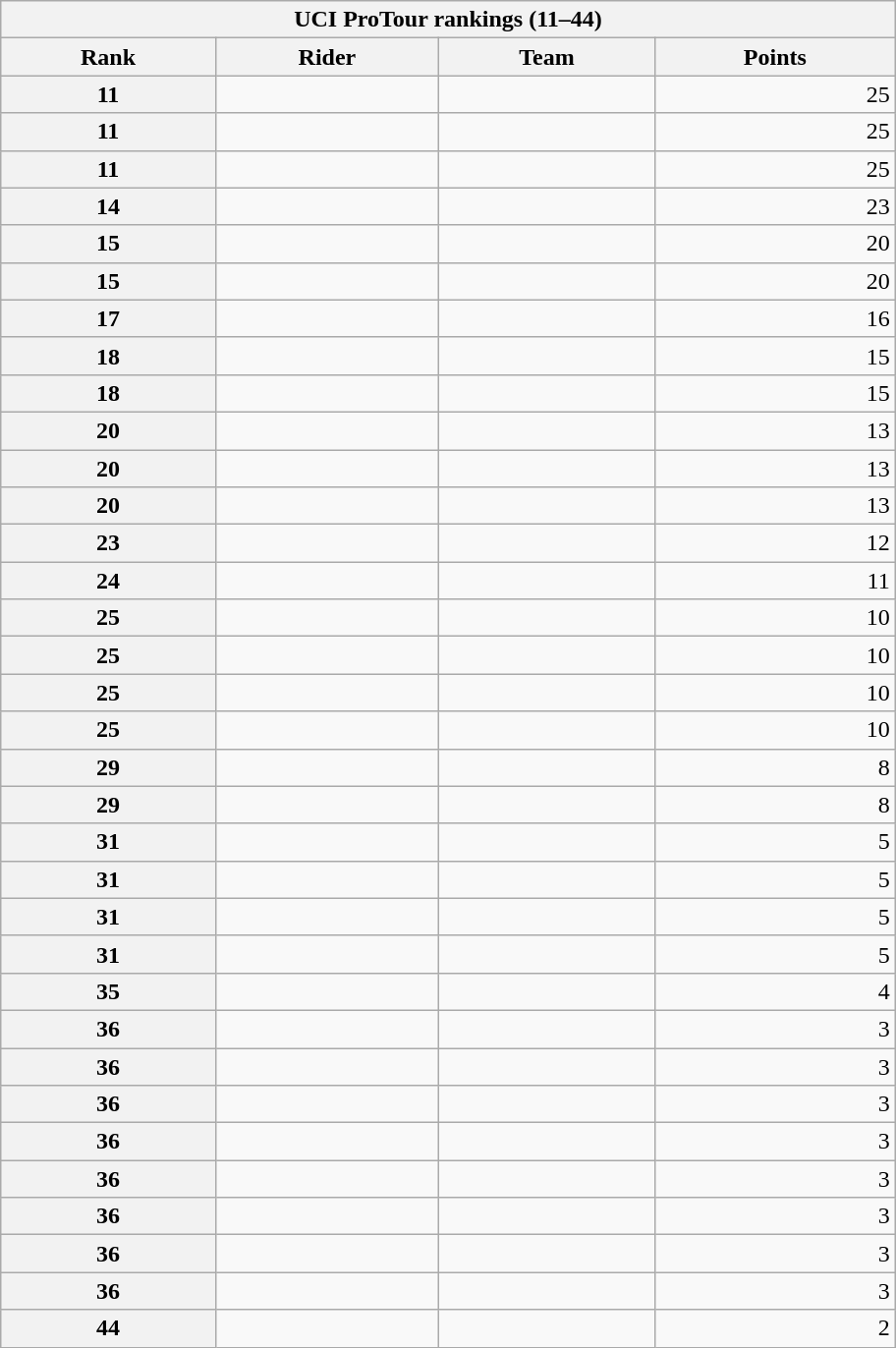<table class="collapsible collapsed wikitable" style="width:38em;margin-top:-1px;">
<tr>
<th colspan=4>UCI ProTour rankings (11–44)</th>
</tr>
<tr>
<th scope="col">Rank</th>
<th scope="col">Rider</th>
<th scope="col">Team</th>
<th scope="col">Points</th>
</tr>
<tr>
<th scope="row">11</th>
<td></td>
<td></td>
<td style="text-align:right;">25</td>
</tr>
<tr>
<th scope="row">11</th>
<td></td>
<td></td>
<td style="text-align:right;">25</td>
</tr>
<tr>
<th scope="row">11</th>
<td></td>
<td></td>
<td style="text-align:right;">25</td>
</tr>
<tr>
<th scope="row">14</th>
<td></td>
<td></td>
<td style="text-align:right;">23</td>
</tr>
<tr>
<th scope="row">15</th>
<td></td>
<td></td>
<td style="text-align:right;">20</td>
</tr>
<tr>
<th scope="row">15</th>
<td></td>
<td></td>
<td style="text-align:right;">20</td>
</tr>
<tr>
<th scope="row">17</th>
<td></td>
<td></td>
<td style="text-align:right;">16</td>
</tr>
<tr>
<th scope="row">18</th>
<td></td>
<td></td>
<td style="text-align:right;">15</td>
</tr>
<tr>
<th scope="row">18</th>
<td></td>
<td></td>
<td style="text-align:right;">15</td>
</tr>
<tr>
<th scope="row">20</th>
<td></td>
<td></td>
<td style="text-align:right;">13</td>
</tr>
<tr>
<th scope="row">20</th>
<td></td>
<td></td>
<td style="text-align:right;">13</td>
</tr>
<tr>
<th scope="row">20</th>
<td></td>
<td></td>
<td style="text-align:right;">13</td>
</tr>
<tr>
<th scope="row">23</th>
<td></td>
<td></td>
<td style="text-align:right;">12</td>
</tr>
<tr>
<th scope="row">24</th>
<td></td>
<td></td>
<td style="text-align:right;">11</td>
</tr>
<tr>
<th scope="row">25</th>
<td></td>
<td></td>
<td style="text-align:right;">10</td>
</tr>
<tr>
<th scope="row">25</th>
<td></td>
<td></td>
<td style="text-align:right;">10</td>
</tr>
<tr>
<th scope="row">25</th>
<td></td>
<td></td>
<td style="text-align:right;">10</td>
</tr>
<tr>
<th scope="row">25</th>
<td></td>
<td></td>
<td style="text-align:right;">10</td>
</tr>
<tr>
<th scope="row">29</th>
<td></td>
<td></td>
<td style="text-align:right;">8</td>
</tr>
<tr>
<th scope="row">29</th>
<td></td>
<td></td>
<td style="text-align:right;">8</td>
</tr>
<tr>
<th scope="row">31</th>
<td></td>
<td></td>
<td style="text-align:right;">5</td>
</tr>
<tr>
<th scope="row">31</th>
<td></td>
<td></td>
<td style="text-align:right;">5</td>
</tr>
<tr>
<th scope="row">31</th>
<td></td>
<td></td>
<td style="text-align:right;">5</td>
</tr>
<tr>
<th scope="row">31</th>
<td></td>
<td></td>
<td style="text-align:right;">5</td>
</tr>
<tr>
<th scope="row">35</th>
<td></td>
<td></td>
<td style="text-align:right;">4</td>
</tr>
<tr>
<th scope="row">36</th>
<td></td>
<td></td>
<td style="text-align:right;">3</td>
</tr>
<tr>
<th scope="row">36</th>
<td></td>
<td></td>
<td style="text-align:right;">3</td>
</tr>
<tr>
<th scope="row">36</th>
<td></td>
<td></td>
<td style="text-align:right;">3</td>
</tr>
<tr>
<th scope="row">36</th>
<td></td>
<td></td>
<td style="text-align:right;">3</td>
</tr>
<tr>
<th scope="row">36</th>
<td></td>
<td></td>
<td style="text-align:right;">3</td>
</tr>
<tr>
<th scope="row">36</th>
<td></td>
<td></td>
<td style="text-align:right;">3</td>
</tr>
<tr>
<th scope="row">36</th>
<td></td>
<td></td>
<td style="text-align:right;">3</td>
</tr>
<tr>
<th scope="row">36</th>
<td></td>
<td></td>
<td style="text-align:right;">3</td>
</tr>
<tr>
<th scope="row">44</th>
<td></td>
<td></td>
<td style="text-align:right;">2</td>
</tr>
</table>
